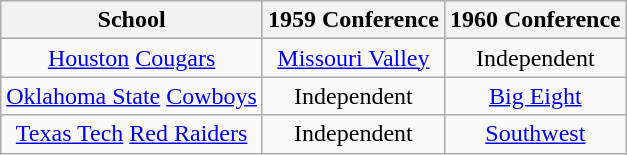<table class="wikitable sortable">
<tr>
<th>School</th>
<th>1959 Conference</th>
<th>1960 Conference</th>
</tr>
<tr style="text-align:center;">
<td><a href='#'>Houston</a> <a href='#'>Cougars</a></td>
<td><a href='#'>Missouri Valley</a></td>
<td>Independent</td>
</tr>
<tr style="text-align:center;">
<td><a href='#'>Oklahoma State</a> <a href='#'>Cowboys</a></td>
<td>Independent</td>
<td><a href='#'>Big Eight</a></td>
</tr>
<tr style="text-align:center;">
<td><a href='#'>Texas Tech</a> <a href='#'>Red Raiders</a></td>
<td>Independent</td>
<td><a href='#'>Southwest</a></td>
</tr>
</table>
